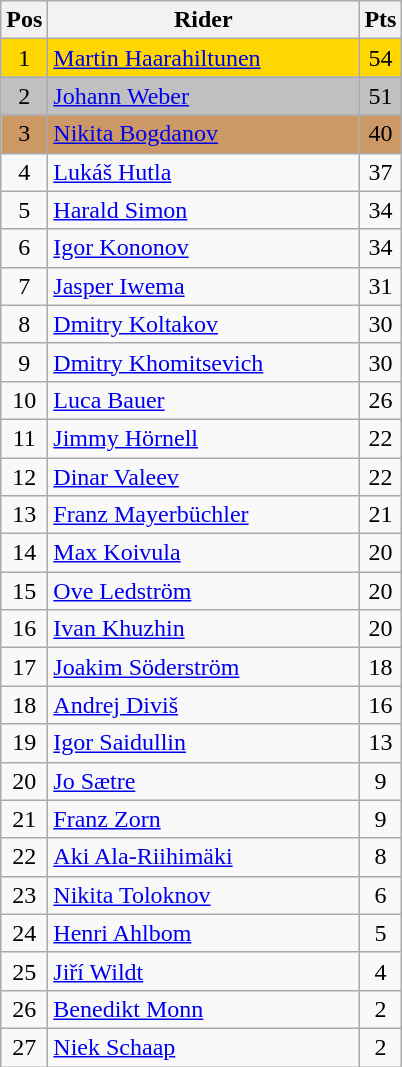<table class="wikitable" style="font-size: 100%">
<tr>
<th width="20">Pos</th>
<th width="200">Rider</th>
<th width="20">Pts</th>
</tr>
<tr align="center" style="background-color: gold;">
<td>1</td>
<td align="left"> <a href='#'>Martin Haarahiltunen</a></td>
<td>54</td>
</tr>
<tr align="center" style="background-color: silver;">
<td>2</td>
<td align="left"> <a href='#'>Johann Weber</a></td>
<td>51</td>
</tr>
<tr align="center" style="background-color: #cc9966;">
<td>3</td>
<td align="left"> <a href='#'>Nikita Bogdanov</a></td>
<td>40</td>
</tr>
<tr align="center">
<td>4</td>
<td align="left"> <a href='#'>Lukáš Hutla</a></td>
<td>37</td>
</tr>
<tr align="center">
<td>5</td>
<td align="left"> <a href='#'>Harald Simon</a></td>
<td>34</td>
</tr>
<tr align="center">
<td>6</td>
<td align="left"> <a href='#'>Igor Kononov</a></td>
<td>34</td>
</tr>
<tr align="center">
<td>7</td>
<td align="left"> <a href='#'>Jasper Iwema</a></td>
<td>31</td>
</tr>
<tr align="center">
<td>8</td>
<td align="left"> <a href='#'>Dmitry Koltakov</a></td>
<td>30</td>
</tr>
<tr align="center">
<td>9</td>
<td align="left"> <a href='#'>Dmitry Khomitsevich</a></td>
<td>30</td>
</tr>
<tr align="center">
<td>10</td>
<td align="left"> <a href='#'>Luca Bauer</a></td>
<td>26</td>
</tr>
<tr align="center">
<td>11</td>
<td align="left"> <a href='#'>Jimmy Hörnell</a></td>
<td>22</td>
</tr>
<tr align="center">
<td>12</td>
<td align="left"> <a href='#'>Dinar Valeev</a></td>
<td>22</td>
</tr>
<tr align="center">
<td>13</td>
<td align="left"> <a href='#'>Franz Mayerbüchler</a></td>
<td>21</td>
</tr>
<tr align="center">
<td>14</td>
<td align="left"> <a href='#'>Max Koivula</a></td>
<td>20</td>
</tr>
<tr align="center">
<td>15</td>
<td align="left"> <a href='#'>Ove Ledström</a></td>
<td>20</td>
</tr>
<tr align="center">
<td>16</td>
<td align="left"> <a href='#'>Ivan Khuzhin</a></td>
<td>20</td>
</tr>
<tr align="center">
<td>17</td>
<td align="left"> <a href='#'>Joakim Söderström</a></td>
<td>18</td>
</tr>
<tr align="center">
<td>18</td>
<td align="left"> <a href='#'>Andrej Diviš</a></td>
<td>16</td>
</tr>
<tr align="center">
<td>19</td>
<td align="left"> <a href='#'>Igor Saidullin</a></td>
<td>13</td>
</tr>
<tr align="center">
<td>20</td>
<td align="left"> <a href='#'>Jo Sætre</a></td>
<td>9</td>
</tr>
<tr align="center">
<td>21</td>
<td align="left"> <a href='#'>Franz Zorn</a></td>
<td>9</td>
</tr>
<tr align="center">
<td>22</td>
<td align="left"> <a href='#'>Aki Ala-Riihimäki</a></td>
<td>8</td>
</tr>
<tr align="center">
<td>23</td>
<td align="left"> <a href='#'>Nikita Toloknov</a></td>
<td>6</td>
</tr>
<tr align="center">
<td>24</td>
<td align="left"> <a href='#'>Henri Ahlbom</a></td>
<td>5</td>
</tr>
<tr align="center">
<td>25</td>
<td align="left"> <a href='#'>Jiří Wildt</a></td>
<td>4</td>
</tr>
<tr align="center">
<td>26</td>
<td align="left"> <a href='#'>Benedikt Monn</a></td>
<td>2</td>
</tr>
<tr align="center">
<td>27</td>
<td align="left"> <a href='#'>Niek Schaap</a></td>
<td>2</td>
</tr>
</table>
